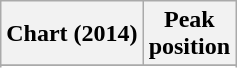<table class="wikitable sortable plainrowheaders">
<tr>
<th>Chart (2014)</th>
<th>Peak<br>position</th>
</tr>
<tr>
</tr>
<tr>
</tr>
</table>
